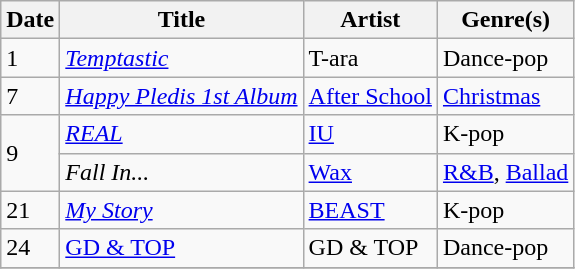<table class="wikitable" style="text-align: left;">
<tr>
<th>Date</th>
<th>Title</th>
<th>Artist</th>
<th>Genre(s)</th>
</tr>
<tr>
<td rowspan="1">1</td>
<td><em><a href='#'>Temptastic</a></em></td>
<td>T-ara</td>
<td>Dance-pop</td>
</tr>
<tr>
<td rowspan="1">7</td>
<td><em><a href='#'>Happy Pledis 1st Album</a></em></td>
<td><a href='#'>After School</a></td>
<td><a href='#'>Christmas</a></td>
</tr>
<tr>
<td rowspan="2">9</td>
<td><a href='#'><em>REAL</em></a></td>
<td><a href='#'>IU</a></td>
<td>K-pop</td>
</tr>
<tr>
<td><em>Fall In...</em></td>
<td><a href='#'>Wax</a></td>
<td><a href='#'>R&B</a>, <a href='#'>Ballad</a></td>
</tr>
<tr>
<td rowspan="1">21</td>
<td><a href='#'><em>My Story</em></a></td>
<td><a href='#'>BEAST</a></td>
<td>K-pop</td>
</tr>
<tr>
<td rowspan="1">24</td>
<td><a href='#'>GD & TOP</a></td>
<td>GD & TOP</td>
<td>Dance-pop</td>
</tr>
<tr>
</tr>
</table>
